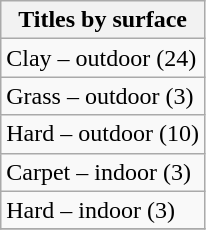<table class="wikitable" style="display:inline-table;">
<tr>
<th>Titles by surface</th>
</tr>
<tr>
<td>Clay – outdoor (24)</td>
</tr>
<tr>
<td>Grass – outdoor (3)</td>
</tr>
<tr>
<td>Hard – outdoor (10)</td>
</tr>
<tr>
<td>Carpet – indoor (3)</td>
</tr>
<tr>
<td>Hard – indoor (3)</td>
</tr>
<tr>
</tr>
</table>
